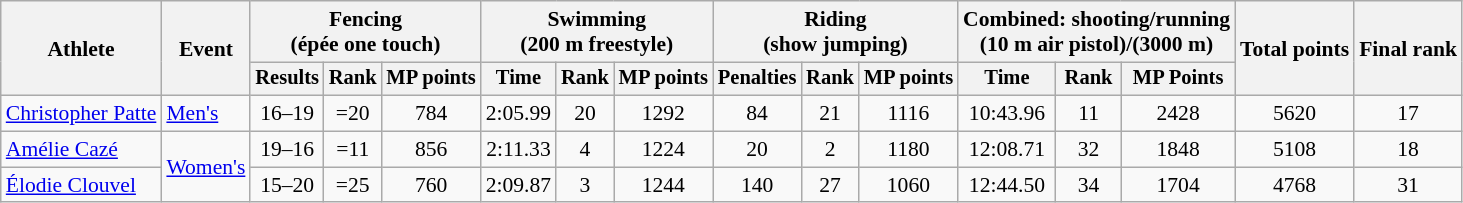<table class="wikitable" style="font-size:90%">
<tr>
<th rowspan="2">Athlete</th>
<th rowspan="2">Event</th>
<th colspan=3>Fencing<br><span>(épée one touch)</span></th>
<th colspan=3>Swimming<br><span>(200 m freestyle)</span></th>
<th colspan=3>Riding<br><span>(show jumping)</span></th>
<th colspan=3>Combined: shooting/running<br><span>(10 m air pistol)/(3000 m)</span></th>
<th rowspan=2>Total points</th>
<th rowspan=2>Final rank</th>
</tr>
<tr style="font-size:95%">
<th>Results</th>
<th>Rank</th>
<th>MP points</th>
<th>Time</th>
<th>Rank</th>
<th>MP points</th>
<th>Penalties</th>
<th>Rank</th>
<th>MP points</th>
<th>Time</th>
<th>Rank</th>
<th>MP Points</th>
</tr>
<tr align=center>
<td align=left><a href='#'>Christopher Patte</a></td>
<td align=left><a href='#'>Men's</a></td>
<td>16–19</td>
<td>=20</td>
<td>784</td>
<td>2:05.99</td>
<td>20</td>
<td>1292</td>
<td>84</td>
<td>21</td>
<td>1116</td>
<td>10:43.96</td>
<td>11</td>
<td>2428</td>
<td>5620</td>
<td>17</td>
</tr>
<tr align=center>
<td align=left><a href='#'>Amélie Cazé</a></td>
<td align=left rowspan=2><a href='#'>Women's</a></td>
<td>19–16</td>
<td>=11</td>
<td>856</td>
<td>2:11.33</td>
<td>4</td>
<td>1224</td>
<td>20</td>
<td>2</td>
<td>1180</td>
<td>12:08.71</td>
<td>32</td>
<td>1848</td>
<td>5108</td>
<td>18</td>
</tr>
<tr align=center>
<td align=left><a href='#'>Élodie Clouvel</a></td>
<td>15–20</td>
<td>=25</td>
<td>760</td>
<td>2:09.87</td>
<td>3</td>
<td>1244</td>
<td>140</td>
<td>27</td>
<td>1060</td>
<td>12:44.50</td>
<td>34</td>
<td>1704</td>
<td>4768</td>
<td>31</td>
</tr>
</table>
